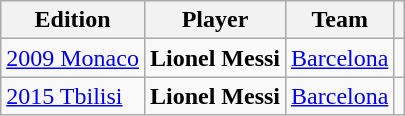<table class="wikitable plainrowheaders sortable">
<tr>
<th scope="col">Edition</th>
<th scope="col">Player</th>
<th scope="col">Team</th>
<th scope="col"></th>
</tr>
<tr>
<td scope="row"> <a href='#'>2009 Monaco</a></td>
<td> <strong>Lionel Messi</strong></td>
<td> <a href='#'>Barcelona</a></td>
<td></td>
</tr>
<tr>
<td scope="row"> <a href='#'>2015 Tbilisi</a></td>
<td> <strong>Lionel Messi</strong></td>
<td> <a href='#'>Barcelona</a></td>
<td></td>
</tr>
</table>
